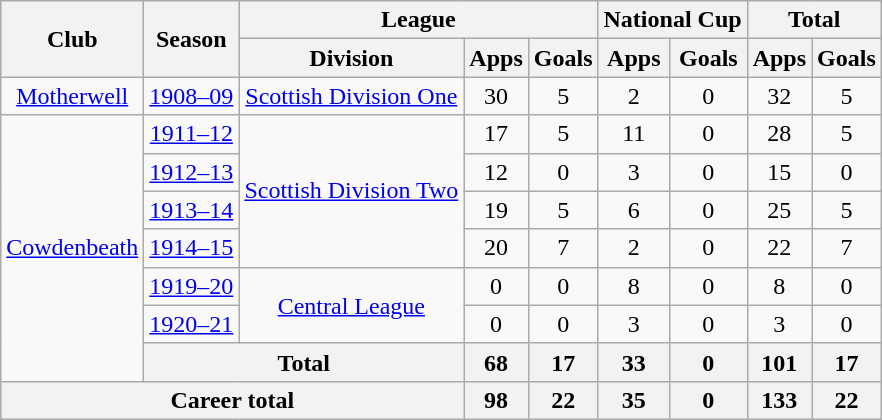<table class="wikitable" style="text-align: center">
<tr>
<th rowspan="2">Club</th>
<th rowspan="2">Season</th>
<th colspan="3">League</th>
<th colspan="2">National Cup</th>
<th colspan="2">Total</th>
</tr>
<tr>
<th>Division</th>
<th>Apps</th>
<th>Goals</th>
<th>Apps</th>
<th>Goals</th>
<th>Apps</th>
<th>Goals</th>
</tr>
<tr>
<td><a href='#'>Motherwell</a></td>
<td><a href='#'>1908–09</a></td>
<td><a href='#'>Scottish Division One</a></td>
<td>30</td>
<td>5</td>
<td>2</td>
<td>0</td>
<td>32</td>
<td>5</td>
</tr>
<tr>
<td rowspan="7"><a href='#'>Cowdenbeath</a></td>
<td><a href='#'>1911–12</a></td>
<td rowspan="4"><a href='#'>Scottish Division Two</a></td>
<td>17</td>
<td>5</td>
<td>11</td>
<td>0</td>
<td>28</td>
<td>5</td>
</tr>
<tr>
<td><a href='#'>1912–13</a></td>
<td>12</td>
<td>0</td>
<td>3</td>
<td>0</td>
<td>15</td>
<td>0</td>
</tr>
<tr>
<td><a href='#'>1913–14</a></td>
<td>19</td>
<td>5</td>
<td>6</td>
<td>0</td>
<td>25</td>
<td>5</td>
</tr>
<tr>
<td><a href='#'>1914–15</a></td>
<td>20</td>
<td>7</td>
<td>2</td>
<td>0</td>
<td>22</td>
<td>7</td>
</tr>
<tr>
<td><a href='#'>1919–20</a></td>
<td rowspan="2"><a href='#'>Central League</a></td>
<td>0</td>
<td>0</td>
<td>8</td>
<td>0</td>
<td>8</td>
<td>0</td>
</tr>
<tr>
<td><a href='#'>1920–21</a></td>
<td>0</td>
<td>0</td>
<td>3</td>
<td>0</td>
<td>3</td>
<td>0</td>
</tr>
<tr>
<th colspan="2">Total</th>
<th>68</th>
<th>17</th>
<th>33</th>
<th>0</th>
<th>101</th>
<th>17</th>
</tr>
<tr>
<th colspan="3">Career total</th>
<th>98</th>
<th>22</th>
<th>35</th>
<th>0</th>
<th>133</th>
<th>22</th>
</tr>
</table>
